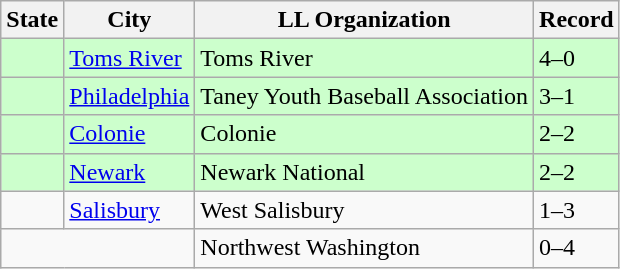<table class="wikitable">
<tr>
<th>State</th>
<th>City</th>
<th>LL Organization</th>
<th>Record</th>
</tr>
<tr bgcolor="ccffcc">
<td><strong></strong></td>
<td><a href='#'>Toms River</a></td>
<td>Toms River</td>
<td>4–0</td>
</tr>
<tr bgcolor="ccffcc">
<td><strong></strong></td>
<td><a href='#'>Philadelphia</a></td>
<td>Taney Youth Baseball Association</td>
<td>3–1</td>
</tr>
<tr bgcolor="ccffcc">
<td><strong></strong></td>
<td><a href='#'>Colonie</a></td>
<td>Colonie</td>
<td>2–2</td>
</tr>
<tr bgcolor="ccffcc">
<td><strong></strong></td>
<td><a href='#'>Newark</a></td>
<td>Newark National</td>
<td>2–2</td>
</tr>
<tr>
<td><strong></strong></td>
<td><a href='#'>Salisbury</a></td>
<td>West Salisbury</td>
<td>1–3</td>
</tr>
<tr>
<td colspan="2"><strong></strong></td>
<td>Northwest Washington</td>
<td>0–4</td>
</tr>
</table>
